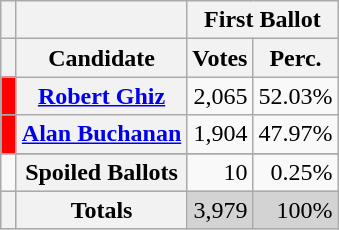<table class="wikitable">
<tr>
<th width="3"></th>
<th></th>
<th colspan="2">First Ballot</th>
</tr>
<tr>
<th width="3"></th>
<th>Candidate</th>
<th>Votes</th>
<th>Perc.</th>
</tr>
<tr>
<td bgcolor="red"></td>
<th><a href='#'>Robert Ghiz</a></th>
<td align="right">2,065</td>
<td align="right">52.03%</td>
</tr>
<tr>
<td bgcolor="red"></td>
<th><a href='#'>Alan Buchanan</a></th>
<td align="right">1,904</td>
<td align="right">47.97%</td>
</tr>
<tr>
</tr>
<tr>
<td></td>
<th>Spoiled Ballots</th>
<td align="right">10</td>
<td align="right">0.25%</td>
</tr>
<tr bgcolor=lightgrey>
<th></th>
<th>Totals</th>
<td align="right">3,979</td>
<td align="right">100%</td>
</tr>
</table>
